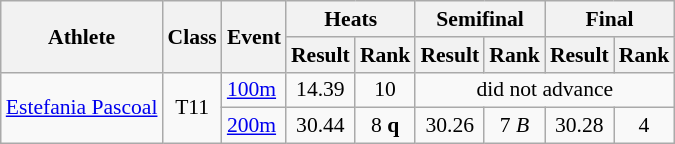<table class=wikitable style="font-size:90%">
<tr>
<th rowspan="2">Athlete</th>
<th rowspan="2">Class</th>
<th rowspan="2">Event</th>
<th colspan="2">Heats</th>
<th colspan="2">Semifinal</th>
<th colspan="2">Final</th>
</tr>
<tr>
<th>Result</th>
<th>Rank</th>
<th>Result</th>
<th>Rank</th>
<th>Result</th>
<th>Rank</th>
</tr>
<tr>
<td rowspan="2"><a href='#'>Estefania Pascoal</a></td>
<td rowspan="2" style="text-align:center;">T11</td>
<td><a href='#'>100m</a></td>
<td style="text-align:center;">14.39</td>
<td style="text-align:center;">10</td>
<td style="text-align:center;" colspan="4">did not advance</td>
</tr>
<tr>
<td><a href='#'>200m</a></td>
<td style="text-align:center;">30.44</td>
<td style="text-align:center;">8 <strong>q</strong></td>
<td style="text-align:center;">30.26</td>
<td style="text-align:center;">7 <em>B</em></td>
<td style="text-align:center;">30.28</td>
<td style="text-align:center;">4</td>
</tr>
</table>
